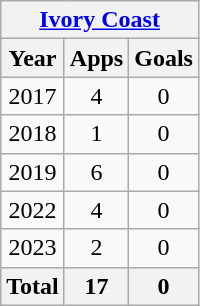<table class="wikitable" style="text-align:center">
<tr>
<th colspan="4"><a href='#'>Ivory Coast</a></th>
</tr>
<tr>
<th>Year</th>
<th>Apps</th>
<th>Goals</th>
</tr>
<tr>
<td>2017</td>
<td>4</td>
<td>0</td>
</tr>
<tr>
<td>2018</td>
<td>1</td>
<td>0</td>
</tr>
<tr>
<td>2019</td>
<td>6</td>
<td>0</td>
</tr>
<tr>
<td>2022</td>
<td>4</td>
<td>0</td>
</tr>
<tr>
<td>2023</td>
<td>2</td>
<td>0</td>
</tr>
<tr>
<th>Total</th>
<th>17</th>
<th>0</th>
</tr>
</table>
